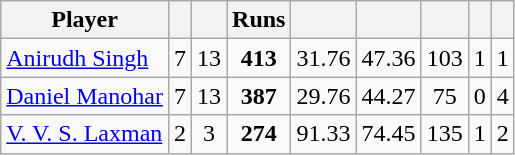<table class="wikitable sortable" style="text-align: center;">
<tr>
<th class="unsortable">Player</th>
<th></th>
<th></th>
<th>Runs</th>
<th></th>
<th></th>
<th></th>
<th></th>
<th></th>
</tr>
<tr>
<td style="text-align:left"><a href='#'>Anirudh Singh</a></td>
<td style="text-align:left">7</td>
<td>13</td>
<td><strong>413</strong></td>
<td>31.76</td>
<td>47.36</td>
<td>103</td>
<td>1</td>
<td>1</td>
</tr>
<tr>
<td style="text-align:left"><a href='#'>Daniel Manohar</a></td>
<td style="text-align:left">7</td>
<td>13</td>
<td><strong>387</strong></td>
<td>29.76</td>
<td>44.27</td>
<td>75</td>
<td>0</td>
<td>4</td>
</tr>
<tr>
<td style="text-align:left"><a href='#'>V. V. S. Laxman</a></td>
<td style="text-align:left">2</td>
<td>3</td>
<td><strong>274</strong></td>
<td>91.33</td>
<td>74.45</td>
<td>135</td>
<td>1</td>
<td>2</td>
</tr>
</table>
